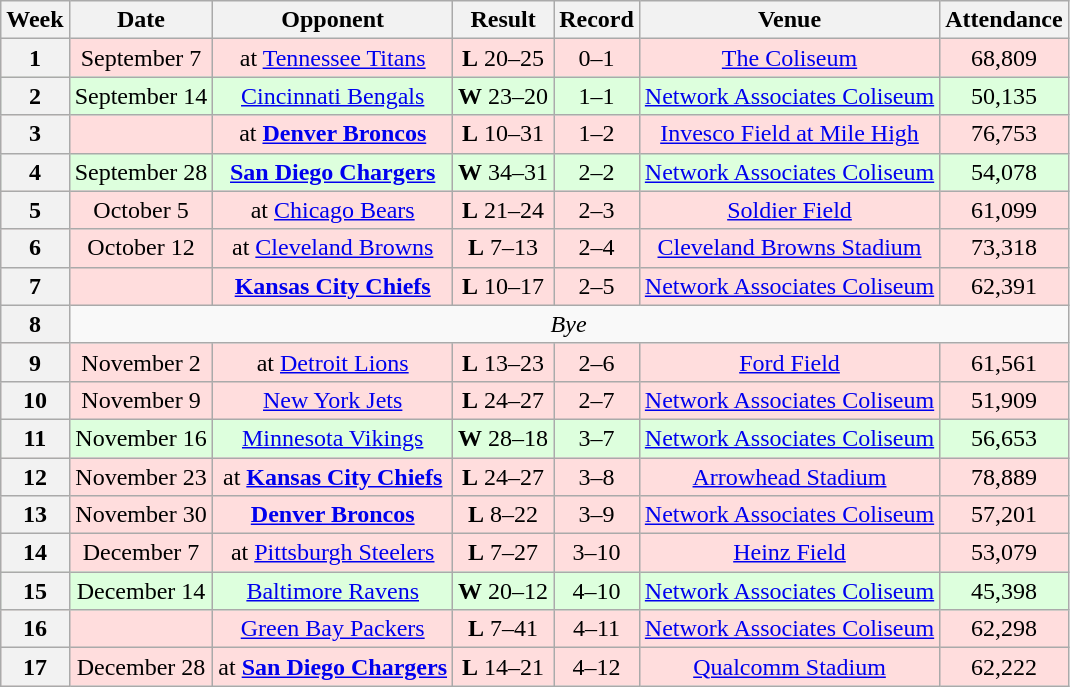<table class="wikitable" style="text-align:center">
<tr>
<th>Week</th>
<th>Date</th>
<th>Opponent</th>
<th>Result</th>
<th>Record</th>
<th>Venue</th>
<th>Attendance</th>
</tr>
<tr style="background:#fdd">
<th>1</th>
<td>September 7</td>
<td>at <a href='#'>Tennessee Titans</a></td>
<td><strong>L</strong> 20–25</td>
<td>0–1</td>
<td><a href='#'>The Coliseum</a></td>
<td>68,809</td>
</tr>
<tr style="background:#dfd">
<th>2</th>
<td>September 14</td>
<td><a href='#'>Cincinnati Bengals</a></td>
<td><strong>W</strong> 23–20</td>
<td>1–1</td>
<td><a href='#'>Network Associates Coliseum</a></td>
<td>50,135</td>
</tr>
<tr style="background:#fdd">
<th>3</th>
<td></td>
<td>at <strong><a href='#'>Denver Broncos</a></strong></td>
<td><strong>L</strong> 10–31</td>
<td>1–2</td>
<td><a href='#'>Invesco Field at Mile High</a></td>
<td>76,753</td>
</tr>
<tr style="background:#dfd">
<th>4</th>
<td>September 28</td>
<td><strong><a href='#'>San Diego Chargers</a></strong></td>
<td><strong>W</strong> 34–31 </td>
<td>2–2</td>
<td><a href='#'>Network Associates Coliseum</a></td>
<td>54,078</td>
</tr>
<tr style="background:#fdd">
<th>5</th>
<td>October 5</td>
<td>at <a href='#'>Chicago Bears</a></td>
<td><strong>L</strong> 21–24</td>
<td>2–3</td>
<td><a href='#'>Soldier Field</a></td>
<td>61,099</td>
</tr>
<tr style="background:#fdd">
<th>6</th>
<td>October 12</td>
<td>at <a href='#'>Cleveland Browns</a></td>
<td><strong>L</strong> 7–13</td>
<td>2–4</td>
<td><a href='#'>Cleveland Browns Stadium</a></td>
<td>73,318</td>
</tr>
<tr style="background:#fdd">
<th>7</th>
<td></td>
<td><strong><a href='#'>Kansas City Chiefs</a></strong></td>
<td><strong>L</strong> 10–17</td>
<td>2–5</td>
<td><a href='#'>Network Associates Coliseum</a></td>
<td>62,391</td>
</tr>
<tr>
<th>8</th>
<td colspan="6"><em>Bye</em></td>
</tr>
<tr style="background:#fdd">
<th>9</th>
<td>November 2</td>
<td>at <a href='#'>Detroit Lions</a></td>
<td><strong>L</strong> 13–23</td>
<td>2–6</td>
<td><a href='#'>Ford Field</a></td>
<td>61,561</td>
</tr>
<tr style="background:#fdd">
<th>10</th>
<td>November 9</td>
<td><a href='#'>New York Jets</a></td>
<td><strong>L</strong> 24–27 </td>
<td>2–7</td>
<td><a href='#'>Network Associates Coliseum</a></td>
<td>51,909</td>
</tr>
<tr style="background:#dfd">
<th>11</th>
<td>November 16</td>
<td><a href='#'>Minnesota Vikings</a></td>
<td><strong>W</strong> 28–18</td>
<td>3–7</td>
<td><a href='#'>Network Associates Coliseum</a></td>
<td>56,653</td>
</tr>
<tr style="background:#fdd">
<th>12</th>
<td>November 23</td>
<td>at <strong><a href='#'>Kansas City Chiefs</a></strong></td>
<td><strong>L</strong> 24–27</td>
<td>3–8</td>
<td><a href='#'>Arrowhead Stadium</a></td>
<td>78,889</td>
</tr>
<tr style="background:#fdd">
<th>13</th>
<td>November 30</td>
<td><strong><a href='#'>Denver Broncos</a></strong></td>
<td><strong>L</strong> 8–22</td>
<td>3–9</td>
<td><a href='#'>Network Associates Coliseum</a></td>
<td>57,201</td>
</tr>
<tr style="background:#fdd">
<th>14</th>
<td>December 7</td>
<td>at <a href='#'>Pittsburgh Steelers</a></td>
<td><strong>L</strong> 7–27</td>
<td>3–10</td>
<td><a href='#'>Heinz Field</a></td>
<td>53,079</td>
</tr>
<tr style="background:#dfd">
<th>15</th>
<td>December 14</td>
<td><a href='#'>Baltimore Ravens</a></td>
<td><strong>W</strong> 20–12</td>
<td>4–10</td>
<td><a href='#'>Network Associates Coliseum</a></td>
<td>45,398</td>
</tr>
<tr style="background:#fdd">
<th>16</th>
<td></td>
<td><a href='#'>Green Bay Packers</a></td>
<td><strong>L</strong> 7–41</td>
<td>4–11</td>
<td><a href='#'>Network Associates Coliseum</a></td>
<td>62,298</td>
</tr>
<tr style="background:#fdd">
<th>17</th>
<td>December 28</td>
<td>at <strong><a href='#'>San Diego Chargers</a></strong></td>
<td><strong>L</strong> 14–21</td>
<td>4–12</td>
<td><a href='#'>Qualcomm Stadium</a></td>
<td>62,222</td>
</tr>
</table>
